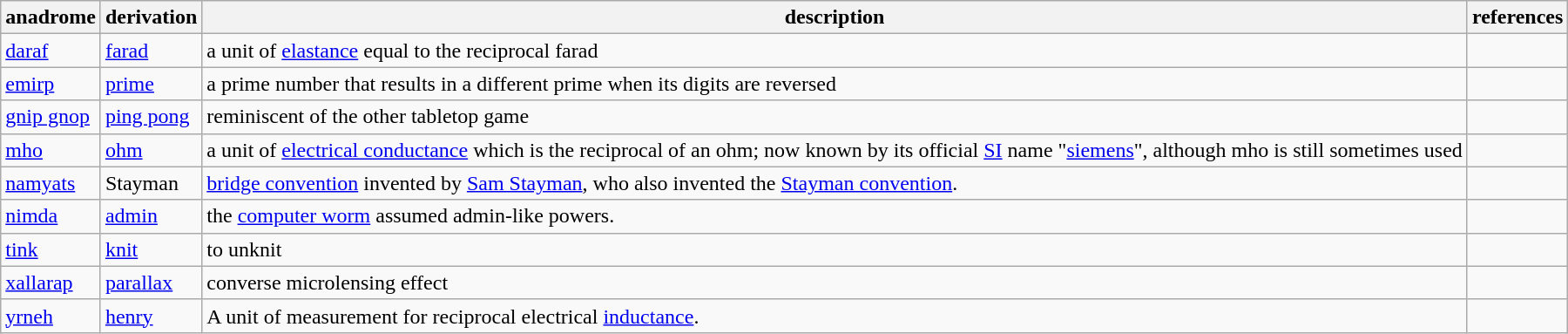<table class="wikitable sortable">
<tr>
<th>anadrome</th>
<th>derivation</th>
<th>description</th>
<th>references</th>
</tr>
<tr>
<td><a href='#'>daraf</a></td>
<td><a href='#'>farad</a></td>
<td>a unit of <a href='#'>elastance</a> equal to the reciprocal farad</td>
<td></td>
</tr>
<tr>
<td><a href='#'>emirp</a></td>
<td><a href='#'>prime</a></td>
<td>a prime number that results in a different prime when its digits are reversed</td>
<td></td>
</tr>
<tr>
<td><a href='#'>gnip gnop</a></td>
<td><a href='#'>ping pong</a></td>
<td>reminiscent of the other tabletop game</td>
<td></td>
</tr>
<tr>
<td><a href='#'>mho</a></td>
<td><a href='#'>ohm</a></td>
<td>a unit of <a href='#'>electrical conductance</a> which is the reciprocal of an ohm; now known by its official <a href='#'>SI</a> name "<a href='#'>siemens</a>", although mho is still sometimes used</td>
<td></td>
</tr>
<tr>
<td><a href='#'>namyats</a></td>
<td>Stayman</td>
<td><a href='#'>bridge convention</a> invented by <a href='#'>Sam Stayman</a>, who also invented the <a href='#'>Stayman convention</a>.</td>
<td></td>
</tr>
<tr>
<td><a href='#'>nimda</a></td>
<td><a href='#'>admin</a></td>
<td>the <a href='#'>computer worm</a> assumed admin-like powers.</td>
<td></td>
</tr>
<tr>
<td><a href='#'>tink</a></td>
<td><a href='#'>knit</a></td>
<td>to unknit</td>
<td></td>
</tr>
<tr>
<td><a href='#'>xallarap</a></td>
<td><a href='#'>parallax</a></td>
<td>converse microlensing effect</td>
<td></td>
</tr>
<tr>
<td><a href='#'>yrneh</a></td>
<td><a href='#'>henry</a></td>
<td>A unit of measurement for reciprocal electrical <a href='#'>inductance</a>.</td>
<td></td>
</tr>
</table>
